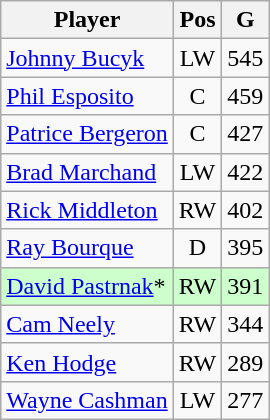<table class="wikitable" style="text-align:center;">
<tr>
<th>Player</th>
<th>Pos</th>
<th>G</th>
</tr>
<tr>
<td style="text-align:left;"><a href='#'>Johnny Bucyk</a></td>
<td>LW</td>
<td>545</td>
</tr>
<tr>
<td style="text-align:left;"><a href='#'>Phil Esposito</a></td>
<td>C</td>
<td>459</td>
</tr>
<tr>
<td style="text-align:left;"><a href='#'>Patrice Bergeron</a></td>
<td>C</td>
<td>427</td>
</tr>
<tr>
<td style="text-align:left;"><a href='#'>Brad Marchand</a></td>
<td>LW</td>
<td>422</td>
</tr>
<tr>
<td style="text-align:left;"><a href='#'>Rick Middleton</a></td>
<td>RW</td>
<td>402</td>
</tr>
<tr>
<td style="text-align:left;"><a href='#'>Ray Bourque</a></td>
<td>D</td>
<td>395</td>
</tr>
<tr style="background:#cfc;">
<td style="text-align:left;"><a href='#'>David Pastrnak</a>*</td>
<td>RW</td>
<td>391</td>
</tr>
<tr>
<td style="text-align:left;"><a href='#'>Cam Neely</a></td>
<td>RW</td>
<td>344</td>
</tr>
<tr>
<td style="text-align:left;"><a href='#'>Ken Hodge</a></td>
<td>RW</td>
<td>289</td>
</tr>
<tr>
<td style="text-align:left;"><a href='#'>Wayne Cashman</a></td>
<td>LW</td>
<td>277</td>
</tr>
</table>
